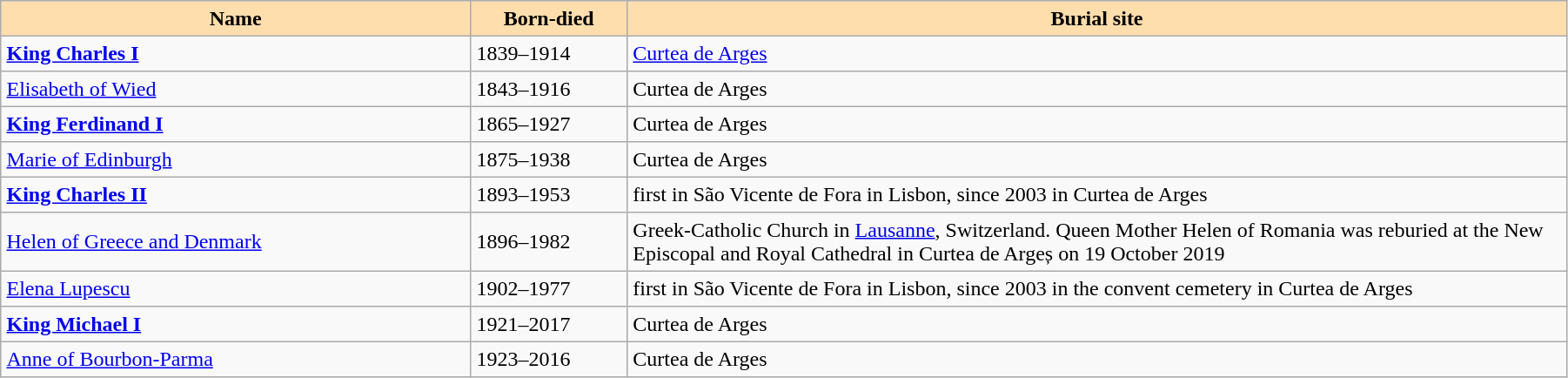<table width = "95%" border = 1 border="1" cellpadding="4" cellspacing="0" style="margin: 0.5em 1em 0.5em 0; background: #f9f9f9; border: 1px #aaa solid; border-collapse: collapse;">
<tr>
<th width="30%" bgcolor="#ffdead">Name</th>
<th width="10%" bgcolor="#ffdead">Born-died</th>
<th width="90%" bgcolor="#ffdead">Burial site</th>
</tr>
<tr>
<td><strong><a href='#'>King Charles I</a></strong></td>
<td>1839–1914</td>
<td><a href='#'>Curtea de Arges</a></td>
</tr>
<tr>
<td><a href='#'>Elisabeth of Wied</a></td>
<td>1843–1916</td>
<td>Curtea de Arges</td>
</tr>
<tr>
<td><strong><a href='#'>King Ferdinand I</a></strong></td>
<td>1865–1927</td>
<td>Curtea de Arges</td>
</tr>
<tr>
<td><a href='#'>Marie of Edinburgh</a></td>
<td>1875–1938</td>
<td>Curtea de Arges</td>
</tr>
<tr>
<td><strong><a href='#'>King Charles II</a></strong></td>
<td>1893–1953</td>
<td>first in São Vicente de Fora in Lisbon, since 2003 in Curtea de Arges</td>
</tr>
<tr>
<td><a href='#'>Helen of Greece and Denmark</a></td>
<td>1896–1982</td>
<td>Greek-Catholic Church in <a href='#'>Lausanne</a>, Switzerland. Queen Mother Helen of Romania was reburied at the New Episcopal and Royal Cathedral in Curtea de Argeș on 19 October 2019</td>
</tr>
<tr>
<td><a href='#'>Elena Lupescu</a></td>
<td>1902–1977</td>
<td>first in São Vicente de Fora in Lisbon, since 2003 in the convent cemetery in Curtea de Arges</td>
</tr>
<tr>
<td><strong><a href='#'>King Michael I</a></strong></td>
<td>1921–2017</td>
<td>Curtea de Arges</td>
</tr>
<tr>
<td><a href='#'>Anne of Bourbon-Parma</a></td>
<td>1923–2016</td>
<td>Curtea de Arges</td>
</tr>
</table>
